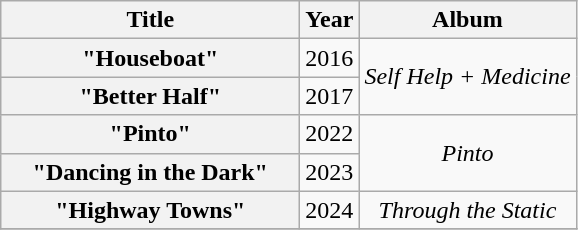<table class="wikitable plainrowheaders" style="text-align:center">
<tr>
<th style="width:12em;">Title</th>
<th>Year</th>
<th>Album</th>
</tr>
<tr>
<th scope="row">"Houseboat"</th>
<td>2016</td>
<td rowspan="2"><em>Self Help + Medicine</em></td>
</tr>
<tr>
<th scope="row">"Better Half"</th>
<td>2017</td>
</tr>
<tr>
<th scope="row">"Pinto"</th>
<td>2022</td>
<td rowspan="2"><em>Pinto</em></td>
</tr>
<tr>
<th scope="row">"Dancing in the Dark"</th>
<td>2023</td>
</tr>
<tr>
<th scope="row">"Highway Towns"</th>
<td>2024</td>
<td><em>Through the Static</em></td>
</tr>
<tr>
</tr>
</table>
